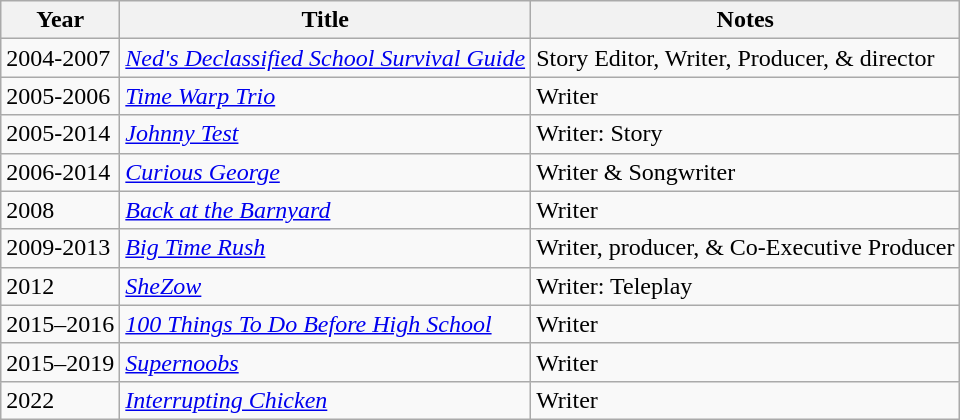<table class="wikitable">
<tr>
<th>Year</th>
<th>Title</th>
<th>Notes</th>
</tr>
<tr>
<td>2004-2007</td>
<td><em><a href='#'>Ned's Declassified School Survival Guide</a></em></td>
<td>Story Editor, Writer, Producer, & director</td>
</tr>
<tr>
<td>2005-2006</td>
<td><em><a href='#'>Time Warp Trio</a></em></td>
<td>Writer</td>
</tr>
<tr>
<td>2005-2014</td>
<td><em><a href='#'>Johnny Test</a></em></td>
<td>Writer: Story</td>
</tr>
<tr>
<td>2006-2014</td>
<td><em><a href='#'>Curious George</a></em></td>
<td>Writer & Songwriter</td>
</tr>
<tr>
<td>2008</td>
<td><em><a href='#'>Back at the Barnyard</a></em></td>
<td>Writer</td>
</tr>
<tr>
<td>2009-2013</td>
<td><em><a href='#'>Big Time Rush</a></em></td>
<td>Writer, producer, & Co-Executive Producer</td>
</tr>
<tr>
<td>2012</td>
<td><em><a href='#'>SheZow</a></em></td>
<td>Writer: Teleplay</td>
</tr>
<tr>
<td>2015–2016</td>
<td><em><a href='#'>100 Things To Do Before High School</a></em></td>
<td>Writer</td>
</tr>
<tr>
<td>2015–2019</td>
<td><em><a href='#'>Supernoobs</a></em></td>
<td>Writer</td>
</tr>
<tr>
<td>2022</td>
<td><em><a href='#'>Interrupting Chicken</a></em></td>
<td>Writer</td>
</tr>
</table>
